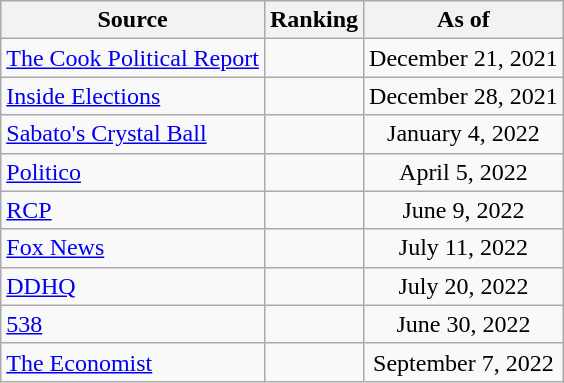<table class="wikitable" style="text-align:center">
<tr>
<th>Source</th>
<th>Ranking</th>
<th>As of</th>
</tr>
<tr>
<td align=left><a href='#'>The Cook Political Report</a></td>
<td></td>
<td>December 21, 2021</td>
</tr>
<tr>
<td align=left><a href='#'>Inside Elections</a></td>
<td></td>
<td>December 28, 2021</td>
</tr>
<tr>
<td align=left><a href='#'>Sabato's Crystal Ball</a></td>
<td></td>
<td>January 4, 2022</td>
</tr>
<tr>
<td align=left><a href='#'>Politico</a></td>
<td></td>
<td>April 5, 2022</td>
</tr>
<tr>
<td align="left"><a href='#'>RCP</a></td>
<td></td>
<td>June 9, 2022</td>
</tr>
<tr>
<td align=left><a href='#'>Fox News</a></td>
<td></td>
<td>July 11, 2022</td>
</tr>
<tr>
<td align="left"><a href='#'>DDHQ</a></td>
<td></td>
<td>July 20, 2022</td>
</tr>
<tr>
<td align="left"><a href='#'>538</a></td>
<td></td>
<td>June 30, 2022</td>
</tr>
<tr>
<td align="left"><a href='#'>The Economist</a></td>
<td></td>
<td>September 7, 2022</td>
</tr>
</table>
